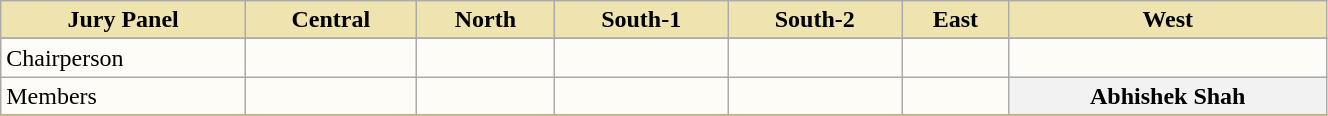<table class="wikitable" style="width:70%;border: 1px solid #BEB168;background-color:#FDFCF6;">
<tr>
<th style="background-color:#EFE4B0;">Jury Panel</th>
<th style="background-color:#EFE4B0;">Central</th>
<th style="background-color:#EFE4B0;">North</th>
<th style="background-color:#EFE4B0;">South-1</th>
<th style="background-color:#EFE4B0;">South-2</th>
<th style="background-color:#EFE4B0;">East</th>
<th style="background-color:#EFE4B0;">West</th>
</tr>
<tr style="width:65%;">
</tr>
<tr style="width:65%;">
<td>Chairperson</td>
<td></td>
<td></td>
<td></td>
<td></td>
<td></td>
<td></td>
</tr>
<tr style="width:65%;">
<td>Members</td>
<td></td>
<td></td>
<td></td>
<td></td>
<td></td>
<th>Abhishek Shah</th>
</tr>
<tr style="width:65%;">
</tr>
</table>
